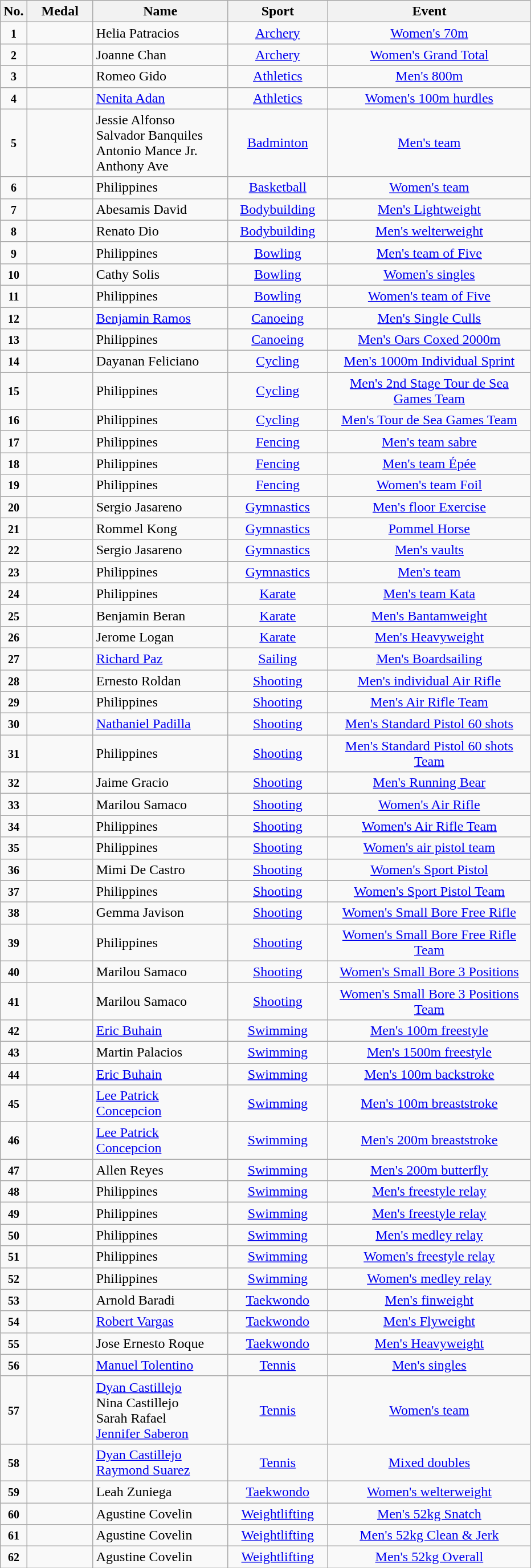<table class="wikitable" style="font-size:100%; text-align:center;">
<tr>
<th width="10">No.</th>
<th width="70">Medal</th>
<th width="150">Name</th>
<th width="110">Sport</th>
<th width="230">Event</th>
</tr>
<tr>
<td><small><strong>1</strong></small></td>
<td></td>
<td align=left>Helia Patracios</td>
<td> <a href='#'>Archery</a></td>
<td><a href='#'>Women's 70m</a></td>
</tr>
<tr>
<td><small><strong>2</strong></small></td>
<td></td>
<td align=left>Joanne Chan</td>
<td> <a href='#'>Archery</a></td>
<td><a href='#'>Women's Grand Total</a></td>
</tr>
<tr>
<td><small><strong>3</strong></small></td>
<td></td>
<td align=left>Romeo Gido</td>
<td> <a href='#'>Athletics</a></td>
<td><a href='#'>Men's 800m</a></td>
</tr>
<tr>
<td><small><strong>4</strong></small></td>
<td></td>
<td align=left><a href='#'>Nenita Adan</a></td>
<td> <a href='#'>Athletics</a></td>
<td><a href='#'>Women's 100m hurdles</a></td>
</tr>
<tr>
<td><small><strong>5</strong></small></td>
<td></td>
<td align=left>Jessie Alfonso<br>Salvador Banquiles<br>Antonio Mance Jr.<br>Anthony Ave</td>
<td> <a href='#'>Badminton</a></td>
<td><a href='#'>Men's team</a></td>
</tr>
<tr>
<td><small><strong>6</strong></small></td>
<td></td>
<td align=left>Philippines</td>
<td> <a href='#'>Basketball</a></td>
<td><a href='#'>Women's team</a></td>
</tr>
<tr>
<td><small><strong>7</strong></small></td>
<td></td>
<td align=left>Abesamis David</td>
<td> <a href='#'>Bodybuilding</a></td>
<td><a href='#'>Men's Lightweight</a></td>
</tr>
<tr>
<td><small><strong>8</strong></small></td>
<td></td>
<td align=left>Renato Dio</td>
<td> <a href='#'>Bodybuilding</a></td>
<td><a href='#'>Men's welterweight</a></td>
</tr>
<tr>
<td><small><strong>9</strong></small></td>
<td></td>
<td align=left>Philippines</td>
<td> <a href='#'>Bowling</a></td>
<td><a href='#'>Men's team of Five</a></td>
</tr>
<tr>
<td><small><strong>10</strong></small></td>
<td></td>
<td align=left>Cathy Solis</td>
<td> <a href='#'>Bowling</a></td>
<td><a href='#'>Women's singles</a></td>
</tr>
<tr>
<td><small><strong>11</strong></small></td>
<td></td>
<td align=left>Philippines</td>
<td> <a href='#'>Bowling</a></td>
<td><a href='#'>Women's team of Five</a></td>
</tr>
<tr>
<td><small><strong>12</strong></small></td>
<td></td>
<td align=left><a href='#'>Benjamin Ramos</a></td>
<td> <a href='#'>Canoeing</a></td>
<td><a href='#'>Men's Single Culls</a></td>
</tr>
<tr>
<td><small><strong>13</strong></small></td>
<td></td>
<td align=left>Philippines</td>
<td> <a href='#'>Canoeing</a></td>
<td><a href='#'>Men's Oars Coxed 2000m</a></td>
</tr>
<tr>
<td><small><strong>14</strong></small></td>
<td></td>
<td align=left>Dayanan Feliciano</td>
<td> <a href='#'>Cycling</a></td>
<td><a href='#'>Men's 1000m Individual Sprint</a></td>
</tr>
<tr>
<td><small><strong>15</strong></small></td>
<td></td>
<td align=left>Philippines</td>
<td> <a href='#'>Cycling</a></td>
<td><a href='#'>Men's 2nd Stage Tour de Sea Games Team</a></td>
</tr>
<tr>
<td><small><strong>16</strong></small></td>
<td></td>
<td align=left>Philippines</td>
<td> <a href='#'>Cycling</a></td>
<td><a href='#'>Men's Tour de Sea Games Team</a></td>
</tr>
<tr>
<td><small><strong>17</strong></small></td>
<td></td>
<td align=left>Philippines</td>
<td> <a href='#'>Fencing</a></td>
<td><a href='#'>Men's team sabre</a></td>
</tr>
<tr>
<td><small><strong>18</strong></small></td>
<td></td>
<td align=left>Philippines</td>
<td> <a href='#'>Fencing</a></td>
<td><a href='#'>Men's team Épée</a></td>
</tr>
<tr>
<td><small><strong>19</strong></small></td>
<td></td>
<td align=left>Philippines</td>
<td> <a href='#'>Fencing</a></td>
<td><a href='#'>Women's team Foil</a></td>
</tr>
<tr>
<td><small><strong>20</strong></small></td>
<td></td>
<td align=left>Sergio Jasareno</td>
<td> <a href='#'>Gymnastics</a></td>
<td><a href='#'>Men's floor Exercise</a></td>
</tr>
<tr>
<td><small><strong>21</strong></small></td>
<td></td>
<td align=left>Rommel Kong</td>
<td> <a href='#'>Gymnastics</a></td>
<td><a href='#'>Pommel Horse</a></td>
</tr>
<tr>
<td><small><strong>22</strong></small></td>
<td></td>
<td align=left>Sergio Jasareno</td>
<td> <a href='#'>Gymnastics</a></td>
<td><a href='#'>Men's vaults</a></td>
</tr>
<tr>
<td><small><strong>23</strong></small></td>
<td></td>
<td align=left>Philippines</td>
<td> <a href='#'>Gymnastics</a></td>
<td><a href='#'>Men's team</a></td>
</tr>
<tr>
<td><small><strong>24</strong></small></td>
<td></td>
<td align=left>Philippines</td>
<td> <a href='#'>Karate</a></td>
<td><a href='#'>Men's team Kata</a></td>
</tr>
<tr>
<td><small><strong>25</strong></small></td>
<td></td>
<td align=left>Benjamin Beran</td>
<td> <a href='#'>Karate</a></td>
<td><a href='#'>Men's Bantamweight</a></td>
</tr>
<tr>
<td><small><strong>26</strong></small></td>
<td></td>
<td align=left>Jerome Logan</td>
<td> <a href='#'>Karate</a></td>
<td><a href='#'>Men's Heavyweight</a></td>
</tr>
<tr>
<td><small><strong>27</strong></small></td>
<td></td>
<td align=left><a href='#'>Richard Paz</a></td>
<td> <a href='#'>Sailing</a></td>
<td><a href='#'>Men's Boardsailing</a></td>
</tr>
<tr>
<td><small><strong>28</strong></small></td>
<td></td>
<td align=left>Ernesto Roldan</td>
<td> <a href='#'>Shooting</a></td>
<td><a href='#'>Men's individual Air Rifle</a></td>
</tr>
<tr>
<td><small><strong>29</strong></small></td>
<td></td>
<td align=left>Philippines</td>
<td> <a href='#'>Shooting</a></td>
<td><a href='#'>Men's Air Rifle Team</a></td>
</tr>
<tr>
<td><small><strong>30</strong></small></td>
<td></td>
<td align=left><a href='#'>Nathaniel Padilla</a></td>
<td> <a href='#'>Shooting</a></td>
<td><a href='#'>Men's Standard Pistol 60 shots</a></td>
</tr>
<tr>
<td><small><strong>31</strong></small></td>
<td></td>
<td align=left>Philippines</td>
<td> <a href='#'>Shooting</a></td>
<td><a href='#'>Men's Standard Pistol 60 shots Team</a></td>
</tr>
<tr>
<td><small><strong>32</strong></small></td>
<td></td>
<td align=left>Jaime Gracio</td>
<td> <a href='#'>Shooting</a></td>
<td><a href='#'>Men's Running Bear</a></td>
</tr>
<tr>
<td><small><strong>33</strong></small></td>
<td></td>
<td align=left>Marilou Samaco</td>
<td> <a href='#'>Shooting</a></td>
<td><a href='#'>Women's Air Rifle</a></td>
</tr>
<tr>
<td><small><strong>34</strong></small></td>
<td></td>
<td align=left>Philippines</td>
<td> <a href='#'>Shooting</a></td>
<td><a href='#'>Women's Air Rifle Team</a></td>
</tr>
<tr>
<td><small><strong>35</strong></small></td>
<td></td>
<td align=left>Philippines</td>
<td> <a href='#'>Shooting</a></td>
<td><a href='#'>Women's air pistol team</a></td>
</tr>
<tr>
<td><small><strong>36</strong></small></td>
<td></td>
<td align=left>Mimi De Castro</td>
<td> <a href='#'>Shooting</a></td>
<td><a href='#'>Women's Sport Pistol</a></td>
</tr>
<tr>
<td><small><strong>37</strong></small></td>
<td></td>
<td align=left>Philippines</td>
<td> <a href='#'>Shooting</a></td>
<td><a href='#'>Women's Sport Pistol Team</a></td>
</tr>
<tr>
<td><small><strong>38</strong></small></td>
<td></td>
<td align=left>Gemma Javison</td>
<td> <a href='#'>Shooting</a></td>
<td><a href='#'>Women's Small Bore Free Rifle</a></td>
</tr>
<tr>
<td><small><strong>39</strong></small></td>
<td></td>
<td align=left>Philippines</td>
<td> <a href='#'>Shooting</a></td>
<td><a href='#'>Women's Small Bore Free Rifle Team</a></td>
</tr>
<tr>
<td><small><strong>40</strong></small></td>
<td></td>
<td align=left>Marilou Samaco</td>
<td> <a href='#'>Shooting</a></td>
<td><a href='#'>Women's Small Bore 3 Positions</a></td>
</tr>
<tr>
<td><small><strong>41</strong></small></td>
<td></td>
<td align=left>Marilou Samaco</td>
<td> <a href='#'>Shooting</a></td>
<td><a href='#'>Women's Small Bore 3 Positions Team</a></td>
</tr>
<tr>
<td><small><strong>42</strong></small></td>
<td></td>
<td align=left><a href='#'>Eric Buhain</a></td>
<td> <a href='#'>Swimming</a></td>
<td><a href='#'>Men's 100m freestyle</a></td>
</tr>
<tr>
<td><small><strong>43</strong></small></td>
<td></td>
<td align=left>Martin Palacios</td>
<td> <a href='#'>Swimming</a></td>
<td><a href='#'>Men's 1500m freestyle</a></td>
</tr>
<tr>
<td><small><strong>44</strong></small></td>
<td></td>
<td align=left><a href='#'>Eric Buhain</a></td>
<td> <a href='#'>Swimming</a></td>
<td><a href='#'>Men's 100m backstroke</a></td>
</tr>
<tr>
<td><small><strong>45</strong></small></td>
<td></td>
<td align=left><a href='#'>Lee Patrick Concepcion</a></td>
<td> <a href='#'>Swimming</a></td>
<td><a href='#'>Men's 100m breaststroke</a></td>
</tr>
<tr>
<td><small><strong>46</strong></small></td>
<td></td>
<td align=left><a href='#'>Lee Patrick Concepcion</a></td>
<td> <a href='#'>Swimming</a></td>
<td><a href='#'>Men's 200m breaststroke</a></td>
</tr>
<tr>
<td><small><strong>47</strong></small></td>
<td></td>
<td align=left>Allen Reyes</td>
<td> <a href='#'>Swimming</a></td>
<td><a href='#'>Men's 200m butterfly</a></td>
</tr>
<tr>
<td><small><strong>48</strong></small></td>
<td></td>
<td align=left>Philippines</td>
<td> <a href='#'>Swimming</a></td>
<td><a href='#'>Men's  freestyle relay</a></td>
</tr>
<tr>
<td><small><strong>49</strong></small></td>
<td></td>
<td align=left>Philippines</td>
<td> <a href='#'>Swimming</a></td>
<td><a href='#'>Men's  freestyle relay</a></td>
</tr>
<tr>
<td><small><strong>50</strong></small></td>
<td></td>
<td align=left>Philippines</td>
<td> <a href='#'>Swimming</a></td>
<td><a href='#'>Men's  medley relay</a></td>
</tr>
<tr>
<td><small><strong>51</strong></small></td>
<td></td>
<td align=left>Philippines</td>
<td> <a href='#'>Swimming</a></td>
<td><a href='#'>Women's  freestyle relay</a></td>
</tr>
<tr>
<td><small><strong>52</strong></small></td>
<td></td>
<td align=left>Philippines</td>
<td> <a href='#'>Swimming</a></td>
<td><a href='#'>Women's  medley relay</a></td>
</tr>
<tr>
<td><small><strong>53</strong></small></td>
<td></td>
<td align=left>Arnold Baradi</td>
<td> <a href='#'>Taekwondo</a></td>
<td><a href='#'>Men's finweight</a></td>
</tr>
<tr>
<td><small><strong>54</strong></small></td>
<td></td>
<td align=left><a href='#'>Robert Vargas</a></td>
<td> <a href='#'>Taekwondo</a></td>
<td><a href='#'>Men's Flyweight</a></td>
</tr>
<tr>
<td><small><strong>55</strong></small></td>
<td></td>
<td align=left>Jose Ernesto Roque</td>
<td> <a href='#'>Taekwondo</a></td>
<td><a href='#'>Men's Heavyweight</a></td>
</tr>
<tr>
<td><small><strong>56</strong></small></td>
<td></td>
<td align=left><a href='#'>Manuel Tolentino</a></td>
<td> <a href='#'>Tennis</a></td>
<td><a href='#'>Men's singles</a></td>
</tr>
<tr>
<td><small><strong>57</strong></small></td>
<td></td>
<td align=left><a href='#'>Dyan Castillejo</a><br>Nina Castillejo<br>Sarah Rafael<br><a href='#'>Jennifer Saberon</a></td>
<td> <a href='#'>Tennis</a></td>
<td><a href='#'>Women's team</a></td>
</tr>
<tr>
<td><small><strong>58</strong></small></td>
<td></td>
<td align=left><a href='#'>Dyan Castillejo</a><br><a href='#'>Raymond Suarez</a></td>
<td> <a href='#'>Tennis</a></td>
<td><a href='#'>Mixed doubles</a></td>
</tr>
<tr>
<td><small><strong>59</strong></small></td>
<td></td>
<td align=left>Leah Zuniega</td>
<td> <a href='#'>Taekwondo</a></td>
<td><a href='#'>Women's welterweight</a></td>
</tr>
<tr>
<td><small><strong>60</strong></small></td>
<td></td>
<td align=left>Agustine Covelin</td>
<td> <a href='#'>Weightlifting</a></td>
<td><a href='#'>Men's 52kg Snatch</a></td>
</tr>
<tr>
<td><small><strong>61</strong></small></td>
<td></td>
<td align=left>Agustine Covelin</td>
<td> <a href='#'>Weightlifting</a></td>
<td><a href='#'>Men's 52kg Clean & Jerk</a></td>
</tr>
<tr>
<td><small><strong>62</strong></small></td>
<td></td>
<td align=left>Agustine Covelin</td>
<td> <a href='#'>Weightlifting</a></td>
<td><a href='#'>Men's 52kg Overall</a></td>
</tr>
</table>
